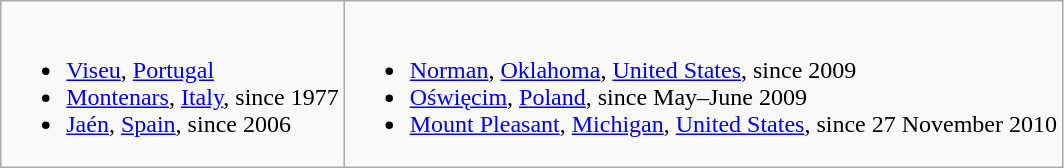<table class="wikitable">
<tr valign="top">
<td><br><ul><li> <a href='#'>Viseu</a>, <a href='#'>Portugal</a></li><li> <a href='#'>Montenars</a>, <a href='#'>Italy</a>, since 1977</li><li> <a href='#'>Jaén</a>, <a href='#'>Spain</a>, since 2006</li></ul></td>
<td><br><ul><li> <a href='#'>Norman</a>, <a href='#'>Oklahoma</a>, <a href='#'>United States</a>, since 2009</li><li> <a href='#'>Oświęcim</a>, <a href='#'>Poland</a>, since May–June 2009</li><li> <a href='#'>Mount Pleasant</a>, <a href='#'>Michigan</a>, <a href='#'>United States</a>, since 27 November 2010</li></ul></td>
</tr>
</table>
